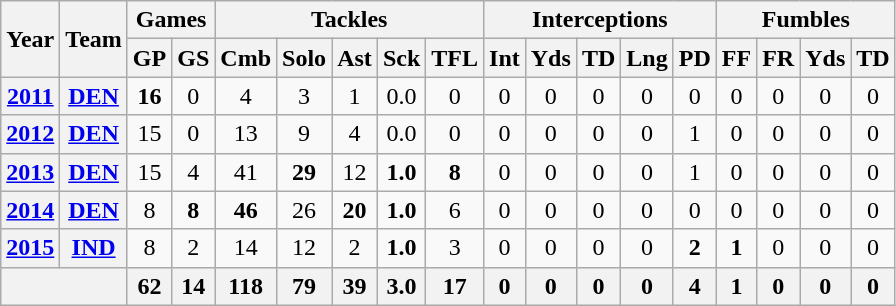<table class="wikitable" style="text-align:center">
<tr>
<th rowspan="2">Year</th>
<th rowspan="2">Team</th>
<th colspan="2">Games</th>
<th colspan="5">Tackles</th>
<th colspan="5">Interceptions</th>
<th colspan="4">Fumbles</th>
</tr>
<tr>
<th>GP</th>
<th>GS</th>
<th>Cmb</th>
<th>Solo</th>
<th>Ast</th>
<th>Sck</th>
<th>TFL</th>
<th>Int</th>
<th>Yds</th>
<th>TD</th>
<th>Lng</th>
<th>PD</th>
<th>FF</th>
<th>FR</th>
<th>Yds</th>
<th>TD</th>
</tr>
<tr>
<th><a href='#'>2011</a></th>
<th><a href='#'>DEN</a></th>
<td><strong>16</strong></td>
<td>0</td>
<td>4</td>
<td>3</td>
<td>1</td>
<td>0.0</td>
<td>0</td>
<td>0</td>
<td>0</td>
<td>0</td>
<td>0</td>
<td>0</td>
<td>0</td>
<td>0</td>
<td>0</td>
<td>0</td>
</tr>
<tr>
<th><a href='#'>2012</a></th>
<th><a href='#'>DEN</a></th>
<td>15</td>
<td>0</td>
<td>13</td>
<td>9</td>
<td>4</td>
<td>0.0</td>
<td>0</td>
<td>0</td>
<td>0</td>
<td>0</td>
<td>0</td>
<td>1</td>
<td>0</td>
<td>0</td>
<td>0</td>
<td>0</td>
</tr>
<tr>
<th><a href='#'>2013</a></th>
<th><a href='#'>DEN</a></th>
<td>15</td>
<td>4</td>
<td>41</td>
<td><strong>29</strong></td>
<td>12</td>
<td><strong>1.0</strong></td>
<td><strong>8</strong></td>
<td>0</td>
<td>0</td>
<td>0</td>
<td>0</td>
<td>1</td>
<td>0</td>
<td>0</td>
<td>0</td>
<td>0</td>
</tr>
<tr>
<th><a href='#'>2014</a></th>
<th><a href='#'>DEN</a></th>
<td>8</td>
<td><strong>8</strong></td>
<td><strong>46</strong></td>
<td>26</td>
<td><strong>20</strong></td>
<td><strong>1.0</strong></td>
<td>6</td>
<td>0</td>
<td>0</td>
<td>0</td>
<td>0</td>
<td>0</td>
<td>0</td>
<td>0</td>
<td>0</td>
<td>0</td>
</tr>
<tr>
<th><a href='#'>2015</a></th>
<th><a href='#'>IND</a></th>
<td>8</td>
<td>2</td>
<td>14</td>
<td>12</td>
<td>2</td>
<td><strong>1.0</strong></td>
<td>3</td>
<td>0</td>
<td>0</td>
<td>0</td>
<td>0</td>
<td><strong>2</strong></td>
<td><strong>1</strong></td>
<td>0</td>
<td>0</td>
<td>0</td>
</tr>
<tr>
<th colspan="2"></th>
<th>62</th>
<th>14</th>
<th>118</th>
<th>79</th>
<th>39</th>
<th>3.0</th>
<th>17</th>
<th>0</th>
<th>0</th>
<th>0</th>
<th>0</th>
<th>4</th>
<th>1</th>
<th>0</th>
<th>0</th>
<th>0</th>
</tr>
</table>
